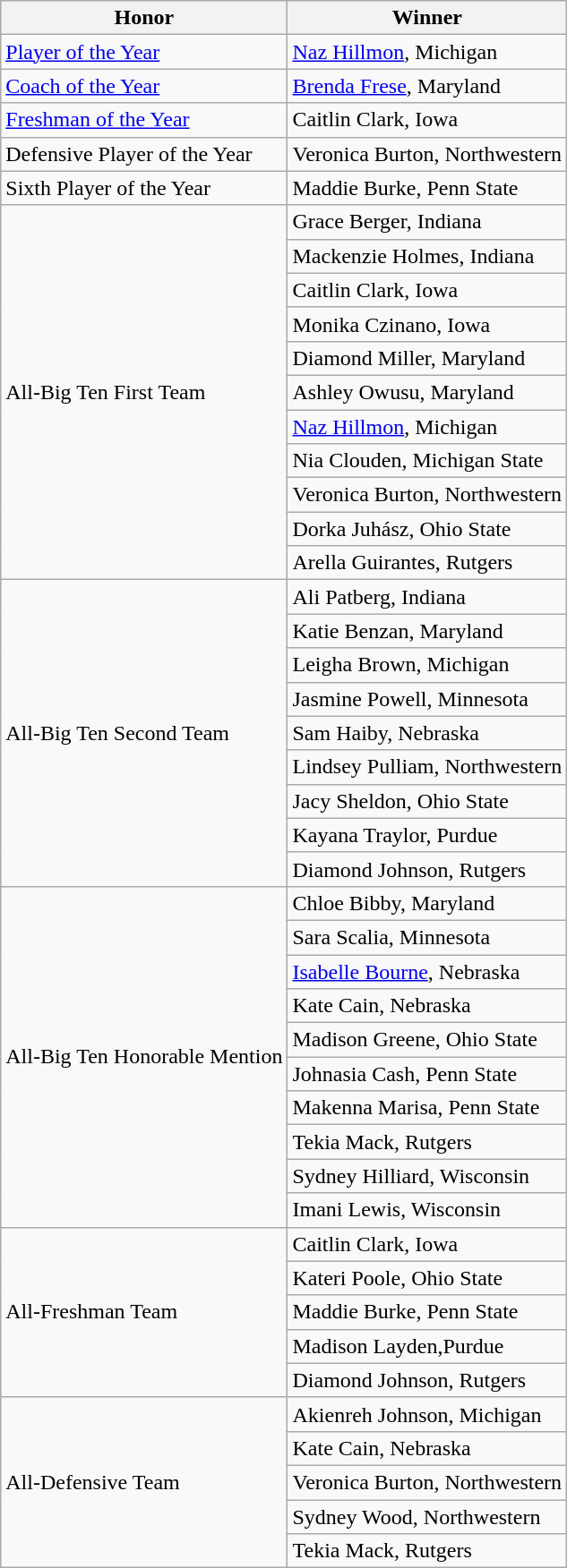<table class="wikitable" border="1">
<tr>
<th>Honor</th>
<th>Winner</th>
</tr>
<tr>
<td><a href='#'>Player of the Year</a></td>
<td><a href='#'>Naz Hillmon</a>, Michigan</td>
</tr>
<tr>
<td><a href='#'>Coach of the Year</a></td>
<td><a href='#'>Brenda Frese</a>, Maryland</td>
</tr>
<tr>
<td><a href='#'>Freshman of the Year</a></td>
<td>Caitlin Clark, Iowa</td>
</tr>
<tr>
<td>Defensive Player of the Year</td>
<td>Veronica Burton, Northwestern</td>
</tr>
<tr>
<td>Sixth Player of the Year</td>
<td>Maddie Burke, Penn State</td>
</tr>
<tr>
<td rowspan=11 valign=middle>All-Big Ten First Team</td>
<td>Grace Berger, Indiana</td>
</tr>
<tr>
<td>Mackenzie Holmes, Indiana</td>
</tr>
<tr>
<td>Caitlin Clark, Iowa</td>
</tr>
<tr>
<td>Monika Czinano, Iowa</td>
</tr>
<tr>
<td>Diamond Miller, Maryland</td>
</tr>
<tr>
<td>Ashley Owusu, Maryland</td>
</tr>
<tr>
<td><a href='#'>Naz Hillmon</a>, Michigan</td>
</tr>
<tr>
<td>Nia Clouden, Michigan State</td>
</tr>
<tr>
<td>Veronica Burton, Northwestern</td>
</tr>
<tr>
<td>Dorka Juhász, Ohio State</td>
</tr>
<tr>
<td>Arella Guirantes, Rutgers</td>
</tr>
<tr>
<td rowspan=9 valign=middle>All-Big Ten Second Team</td>
<td>Ali Patberg, Indiana</td>
</tr>
<tr>
<td>Katie Benzan, Maryland</td>
</tr>
<tr>
<td>Leigha Brown, Michigan</td>
</tr>
<tr>
<td>Jasmine Powell, Minnesota</td>
</tr>
<tr>
<td>Sam Haiby, Nebraska</td>
</tr>
<tr>
<td>Lindsey Pulliam, Northwestern</td>
</tr>
<tr>
<td>Jacy Sheldon, Ohio State</td>
</tr>
<tr>
<td>Kayana Traylor, Purdue</td>
</tr>
<tr>
<td>Diamond Johnson, Rutgers</td>
</tr>
<tr>
<td rowspan=10 valign=middle>All-Big Ten Honorable Mention</td>
<td>Chloe Bibby, Maryland</td>
</tr>
<tr>
<td>Sara Scalia, Minnesota</td>
</tr>
<tr>
<td><a href='#'>Isabelle Bourne</a>, Nebraska</td>
</tr>
<tr>
<td>Kate Cain, Nebraska</td>
</tr>
<tr>
<td>Madison Greene, Ohio State</td>
</tr>
<tr>
<td>Johnasia Cash, Penn State</td>
</tr>
<tr>
<td>Makenna Marisa, Penn State</td>
</tr>
<tr>
<td>Tekia Mack, Rutgers</td>
</tr>
<tr>
<td>Sydney Hilliard, Wisconsin</td>
</tr>
<tr>
<td>Imani Lewis, Wisconsin</td>
</tr>
<tr>
<td rowspan=5 valign=middle>All-Freshman Team</td>
<td>Caitlin Clark, Iowa</td>
</tr>
<tr>
<td>Kateri Poole, Ohio State</td>
</tr>
<tr>
<td>Maddie Burke, Penn State</td>
</tr>
<tr>
<td>Madison Layden,Purdue</td>
</tr>
<tr>
<td>Diamond Johnson, Rutgers</td>
</tr>
<tr>
<td rowspan=5 valign=middle>All-Defensive Team</td>
<td>Akienreh Johnson, Michigan</td>
</tr>
<tr>
<td>Kate Cain, Nebraska</td>
</tr>
<tr>
<td>Veronica Burton, Northwestern</td>
</tr>
<tr>
<td>Sydney Wood, Northwestern</td>
</tr>
<tr>
<td>Tekia Mack, Rutgers</td>
</tr>
</table>
